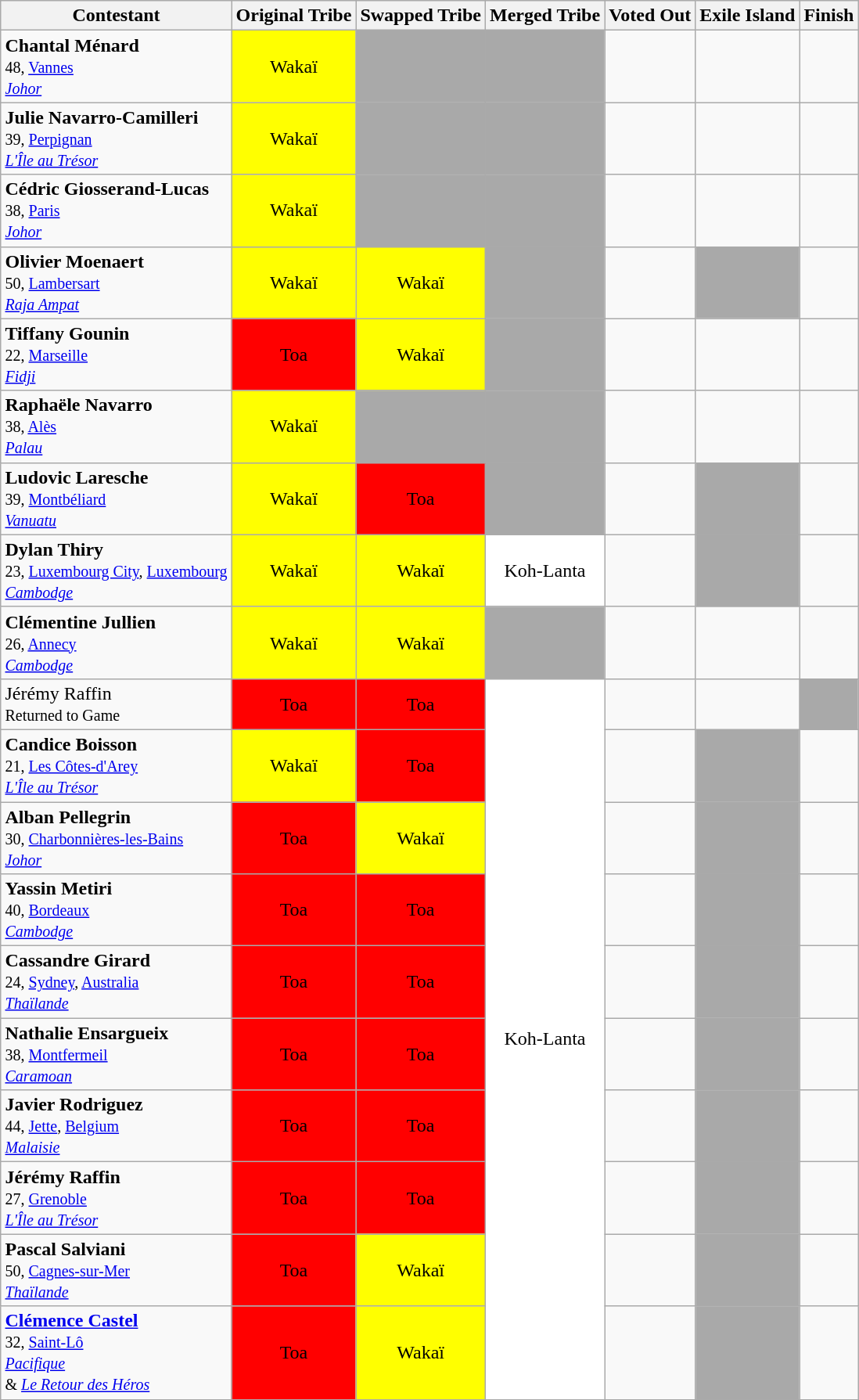<table class="wikitable" style="margin:auto; text-align:center">
<tr>
<th>Contestant</th>
<th>Original Tribe</th>
<th>Swapped Tribe</th>
<th>Merged Tribe</th>
<th>Voted Out</th>
<th>Exile Island</th>
<th>Finish</th>
</tr>
<tr>
<td align="left"><strong>Chantal Ménard</strong><br><small>48, <a href='#'>Vannes</a><br><em><a href='#'>Johor</a></em></small></td>
<td bgcolor="yellow">Wakaï</td>
<td bgcolor="darkgrey"></td>
<td bgcolor="darkgrey"></td>
<td></td>
<td></td>
<td></td>
</tr>
<tr>
<td align="left"><strong>Julie Navarro-Camilleri</strong><br><small>39, <a href='#'>Perpignan</a><br><em><a href='#'>L'Île au Trésor</a></em></small></td>
<td bgcolor="yellow">Wakaï</td>
<td bgcolor="darkgrey"></td>
<td bgcolor="darkgrey"></td>
<td></td>
<td></td>
<td></td>
</tr>
<tr>
<td align="left"><strong>Cédric Giosserand-Lucas</strong><br><small>38, <a href='#'>Paris</a><br><em><a href='#'>Johor</a></em></small></td>
<td bgcolor="yellow">Wakaï</td>
<td bgcolor="darkgrey"></td>
<td bgcolor="darkgrey"></td>
<td></td>
<td></td>
<td></td>
</tr>
<tr>
<td align="left"><strong>Olivier Moenaert</strong><br><small>50, <a href='#'>Lambersart</a><br><em><a href='#'>Raja Ampat</a></em></small></td>
<td bgcolor="yellow">Wakaï</td>
<td bgcolor="yellow">Wakaï</td>
<td bgcolor="darkgrey"></td>
<td></td>
<td bgcolor="darkgrey"></td>
<td></td>
</tr>
<tr>
<td align="left"><strong>Tiffany Gounin</strong><br><small>22, <a href='#'>Marseille</a><br><em><a href='#'>Fidji</a></em></small></td>
<td bgcolor="red">Toa</td>
<td bgcolor="yellow">Wakaï</td>
<td bgcolor="darkgrey"></td>
<td></td>
<td></td>
<td></td>
</tr>
<tr>
<td align="left"><strong>Raphaële Navarro</strong><br><small>38, <a href='#'>Alès</a><br><em><a href='#'>Palau</a></em></small></td>
<td bgcolor="yellow">Wakaï</td>
<td bgcolor="darkgrey"></td>
<td bgcolor="darkgrey"></td>
<td></td>
<td></td>
<td></td>
</tr>
<tr>
<td align="left"><strong>Ludovic Laresche</strong><br><small>39, <a href='#'>Montbéliard</a><br><em><a href='#'>Vanuatu</a></em></small></td>
<td bgcolor="yellow">Wakaï</td>
<td bgcolor="red">Toa</td>
<td bgcolor="darkgrey"></td>
<td></td>
<td bgcolor="darkgrey"></td>
<td></td>
</tr>
<tr>
<td align="left"><strong>Dylan Thiry</strong><br><small>23, <a href='#'>Luxembourg City</a>, <a href='#'>Luxembourg</a><br><em><a href='#'>Cambodge</a></em></small></td>
<td bgcolor="yellow">Wakaï</td>
<td bgcolor="yellow">Wakaï</td>
<td bgcolor="white">Koh-Lanta</td>
<td></td>
<td bgcolor="darkgrey"></td>
<td></td>
</tr>
<tr>
<td align="left"><strong>Clémentine Jullien</strong><br><small>26, <a href='#'>Annecy</a><br><em><a href='#'>Cambodge</a></em></small></td>
<td bgcolor="yellow">Wakaï</td>
<td bgcolor="yellow">Wakaï</td>
<td bgcolor="darkgrey"></td>
<td></td>
<td></td>
<td></td>
</tr>
<tr>
<td align="left">Jérémy Raffin<br><small>Returned to Game</small></td>
<td bgcolor="red">Toa</td>
<td bgcolor="red">Toa</td>
<td bgcolor="white" rowspan="10">Koh-Lanta</td>
<td></td>
<td></td>
<td bgcolor="darkgrey"></td>
</tr>
<tr>
<td align="left"><strong>Candice Boisson</strong><br><small>21, <a href='#'>Les Côtes-d'Arey</a><br><em><a href='#'>L'Île au Trésor</a></em></small></td>
<td bgcolor="yellow">Wakaï</td>
<td bgcolor="red">Toa</td>
<td></td>
<td bgcolor="darkgrey"></td>
<td></td>
</tr>
<tr>
<td align="left"><strong>Alban Pellegrin</strong><br><small>30, <a href='#'>Charbonnières-les-Bains</a><br><em><a href='#'>Johor</a></em></small></td>
<td bgcolor="red">Toa</td>
<td bgcolor="yellow">Wakaï</td>
<td></td>
<td bgcolor="darkgrey"></td>
<td></td>
</tr>
<tr>
<td align="left"><strong>Yassin Metiri</strong><br><small>40, <a href='#'>Bordeaux</a><br><em><a href='#'>Cambodge</a></em></small></td>
<td bgcolor="red">Toa</td>
<td bgcolor="red">Toa</td>
<td></td>
<td bgcolor="darkgrey"></td>
<td></td>
</tr>
<tr>
<td align="left"><strong>Cassandre Girard</strong><br><small>24, <a href='#'>Sydney</a>, <a href='#'>Australia</a><br><em><a href='#'>Thaïlande</a></em></small></td>
<td bgcolor="red">Toa</td>
<td bgcolor="red">Toa</td>
<td></td>
<td bgcolor="darkgrey"></td>
<td></td>
</tr>
<tr>
<td align="left"><strong>Nathalie Ensargueix</strong><br><small>38, <a href='#'>Montfermeil</a><br><em><a href='#'>Caramoan</a></em></small></td>
<td bgcolor="red">Toa</td>
<td bgcolor="red">Toa</td>
<td></td>
<td bgcolor="darkgrey"></td>
<td></td>
</tr>
<tr>
<td align="left"><strong>Javier Rodriguez</strong><br><small>44, <a href='#'>Jette</a>, <a href='#'>Belgium</a><br><em><a href='#'>Malaisie</a></em></small></td>
<td bgcolor="red">Toa</td>
<td bgcolor="red">Toa</td>
<td></td>
<td bgcolor="darkgrey"></td>
<td></td>
</tr>
<tr>
<td align="left"><strong>Jérémy Raffin</strong><br><small>27, <a href='#'>Grenoble</a><br><em><a href='#'>L'Île au Trésor</a></em></small></td>
<td bgcolor="red">Toa</td>
<td bgcolor="red">Toa</td>
<td></td>
<td bgcolor="darkgrey"></td>
<td></td>
</tr>
<tr>
<td align="left"><strong>Pascal Salviani</strong><br><small>50, <a href='#'>Cagnes-sur-Mer</a><br><em><a href='#'>Thaïlande</a></em></small></td>
<td bgcolor="red">Toa</td>
<td bgcolor="yellow">Wakaï</td>
<td></td>
<td bgcolor="darkgrey"></td>
<td></td>
</tr>
<tr>
<td align="left"><strong><a href='#'>Clémence Castel</a></strong><br><small>32, <a href='#'>Saint-Lô</a><br><em><a href='#'>Pacifique</a></em><br>& <em><a href='#'>Le Retour des Héros</a></em></small></td>
<td bgcolor="red">Toa</td>
<td bgcolor="yellow">Wakaï</td>
<td></td>
<td bgcolor="darkgrey"></td>
<td></td>
</tr>
<tr>
</tr>
</table>
